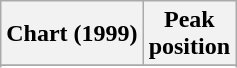<table class="wikitable sortable plainrowheaders" style="text-align:center">
<tr>
<th>Chart (1999)</th>
<th>Peak<br>position</th>
</tr>
<tr>
</tr>
<tr>
</tr>
</table>
